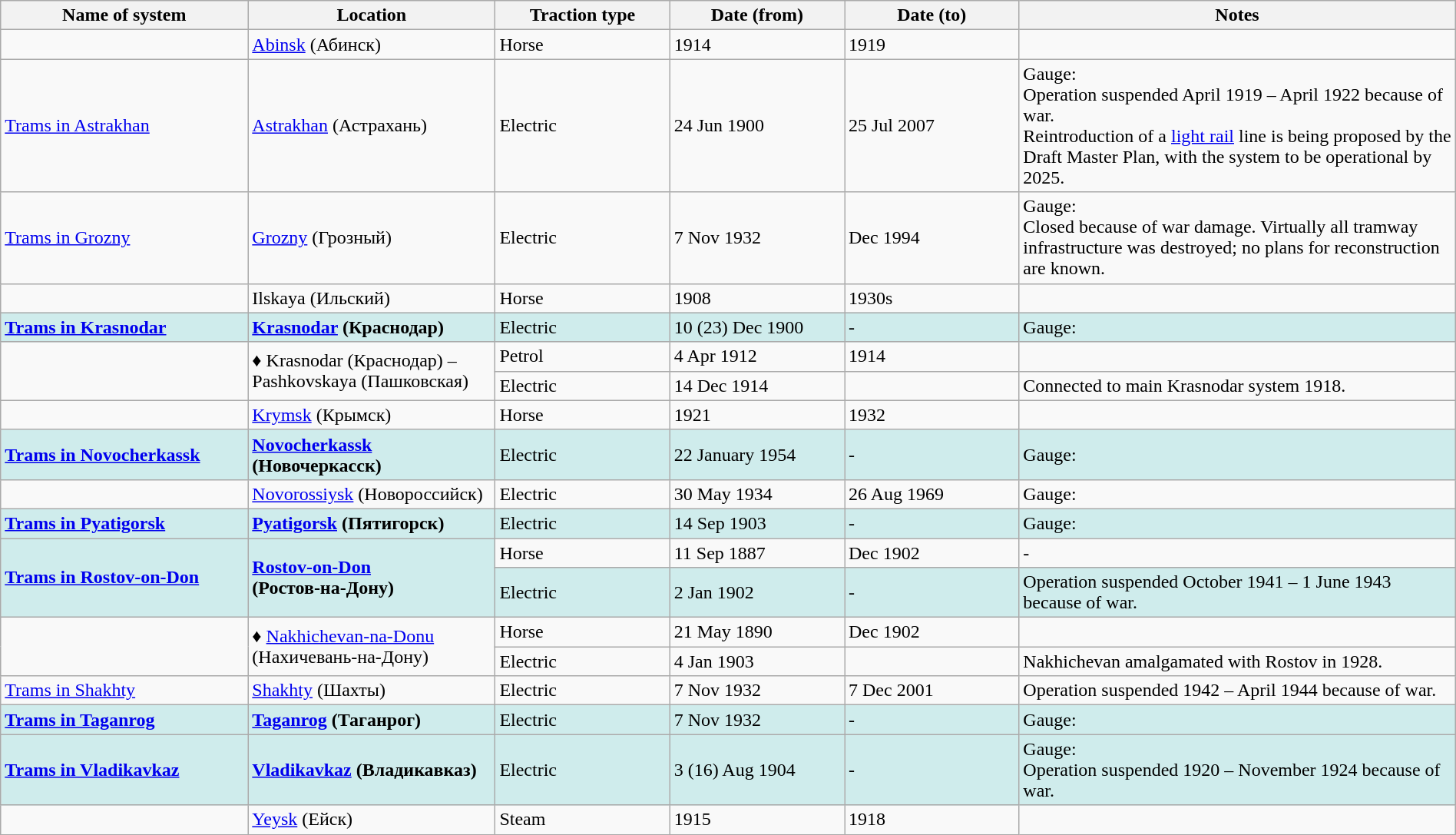<table class="wikitable sortable" style="width:100%;">
<tr>
<th style="width:17%;">Name of system</th>
<th style="width:17%;">Location</th>
<th style="width:12%;">Traction type</th>
<th style="width:12%;">Date (from)</th>
<th style="width:12%;">Date (to)</th>
<th style="width:30%;">Notes</th>
</tr>
<tr>
<td> </td>
<td><a href='#'>Abinsk</a> (Абинск)</td>
<td>Horse</td>
<td>1914</td>
<td>1919</td>
<td> </td>
</tr>
<tr>
<td><a href='#'>Trams in Astrakhan</a></td>
<td><a href='#'>Astrakhan</a> (Астрахань)</td>
<td>Electric</td>
<td>24 Jun 1900</td>
<td>25 Jul 2007</td>
<td>Gauge: <br>Operation suspended April 1919 – April 1922 because of war.<br>Reintroduction of a <a href='#'>light rail</a> line is being proposed by the Draft Master Plan, with the system to be operational by 2025.</td>
</tr>
<tr>
<td><a href='#'>Trams in Grozny</a></td>
<td><a href='#'>Grozny</a> (Грозный)</td>
<td>Electric</td>
<td>7 Nov 1932</td>
<td>Dec 1994</td>
<td>Gauge: <br>Closed because of war damage. Virtually all tramway infrastructure was destroyed; no plans for reconstruction are known.</td>
</tr>
<tr>
<td> </td>
<td>Ilskaya (Ильский)</td>
<td>Horse</td>
<td>1908</td>
<td>1930s</td>
<td> </td>
</tr>
<tr style="background:#CFECEC">
<td><strong><a href='#'>Trams in Krasnodar</a></strong></td>
<td><strong><a href='#'>Krasnodar</a> (Краснодар)</strong></td>
<td>Electric</td>
<td>10 (23) Dec 1900</td>
<td>-</td>
<td>Gauge: </td>
</tr>
<tr>
<td rowspan="2"> </td>
<td Rowspan="2">♦ Krasnodar (Краснодар) – Pashkovskaya (Пашковская)</td>
<td>Petrol</td>
<td>4 Apr 1912</td>
<td>1914</td>
<td> </td>
</tr>
<tr>
<td>Electric</td>
<td>14 Dec 1914</td>
<td> </td>
<td>Connected to main Krasnodar system 1918.</td>
</tr>
<tr>
<td> </td>
<td><a href='#'>Krymsk</a> (Крымск)</td>
<td>Horse</td>
<td>1921</td>
<td>1932</td>
<td> </td>
</tr>
<tr style="background:#CFECEC">
<td><strong><a href='#'>Trams in Novocherkassk</a></strong></td>
<td><strong><a href='#'>Novocherkassk</a> (Новочеркасск)</strong></td>
<td>Electric</td>
<td>22 January 1954</td>
<td>-</td>
<td>Gauge: </td>
</tr>
<tr>
<td> </td>
<td><a href='#'>Novorossiysk</a> (Новороссийск)</td>
<td>Electric</td>
<td>30 May 1934</td>
<td>26 Aug 1969</td>
<td>Gauge: </td>
</tr>
<tr style="background:#CFECEC">
<td><strong><a href='#'>Trams in Pyatigorsk</a></strong></td>
<td><strong><a href='#'>Pyatigorsk</a> (Пятигорск)</strong></td>
<td>Electric</td>
<td>14 Sep 1903</td>
<td>-</td>
<td>Gauge: </td>
</tr>
<tr>
<td rowspan="2" style="background:#CFECEC"><strong><a href='#'>Trams in Rostov-on-Don</a></strong></td>
<td rowspan="2" style="background:#CFECEC"><strong><a href='#'>Rostov-on-Don</a><br>(Ростов-на-Дону)</strong></td>
<td>Horse</td>
<td>11 Sep 1887</td>
<td>Dec 1902</td>
<td>-</td>
</tr>
<tr style="background:#CFECEC">
<td>Electric</td>
<td>2 Jan 1902</td>
<td>-</td>
<td>Operation suspended October 1941 – 1 June 1943 because of war.</td>
</tr>
<tr>
<td rowspan="2"> </td>
<td rowspan="2">♦ <a href='#'>Nakhichevan-na-Donu</a><br>(Нахичевань-на-Дону)</td>
<td>Horse</td>
<td>21 May 1890</td>
<td>Dec 1902</td>
<td> </td>
</tr>
<tr>
<td>Electric</td>
<td>4 Jan 1903</td>
<td> </td>
<td>Nakhichevan amalgamated with Rostov in 1928.</td>
</tr>
<tr>
<td><a href='#'>Trams in Shakhty</a></td>
<td><a href='#'>Shakhty</a> (Шахты)</td>
<td>Electric</td>
<td>7 Nov 1932</td>
<td>7 Dec 2001</td>
<td>Operation suspended 1942 – April 1944 because of war.</td>
</tr>
<tr style="background:#CFECEC">
<td><strong><a href='#'>Trams in Taganrog</a></strong></td>
<td><strong><a href='#'>Taganrog</a> (Таганрог)</strong></td>
<td>Electric</td>
<td>7 Nov 1932</td>
<td>-</td>
<td>Gauge: </td>
</tr>
<tr style="background:#CFECEC">
<td><strong><a href='#'>Trams in Vladikavkaz</a></strong></td>
<td><strong><a href='#'>Vladikavkaz</a> (Владикавказ)</strong></td>
<td>Electric</td>
<td>3 (16) Aug 1904</td>
<td>-</td>
<td>Gauge: <br>Operation suspended 1920 – November 1924 because of war.</td>
</tr>
<tr>
<td> </td>
<td><a href='#'>Yeysk</a> (Ейск)</td>
<td>Steam</td>
<td>1915</td>
<td>1918</td>
<td> </td>
</tr>
</table>
